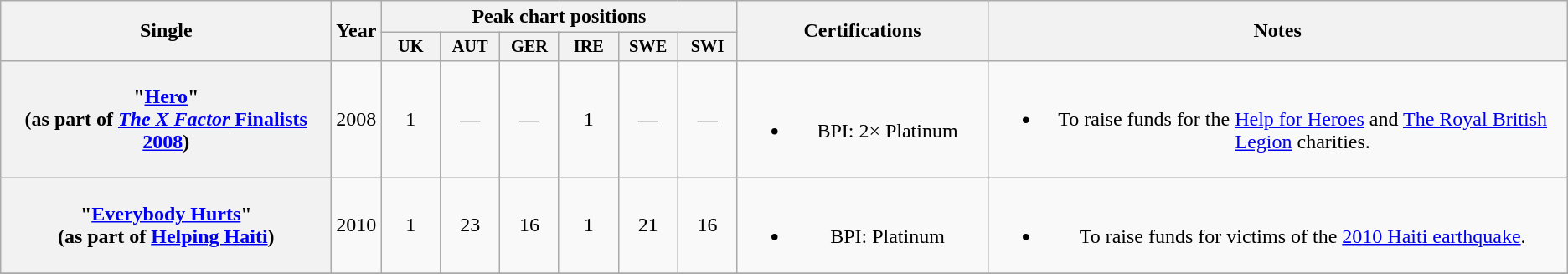<table class="wikitable plainrowheaders" style="text-align:center;">
<tr>
<th scope="col" rowspan="2" style="width:16em;">Single</th>
<th scope="col" rowspan="2" style="width:1em;">Year</th>
<th scope="col" colspan="6">Peak chart positions</th>
<th scope="col" rowspan="2" style="width:12em;">Certifications</th>
<th scope="col" rowspan="2">Notes</th>
</tr>
<tr>
<th scope="col" style="width:3em;font-size:85%;">UK<br></th>
<th scope="col" style="width:3em;font-size:85%;">AUT<br></th>
<th scope="col" style="width:3em;font-size:85%;">GER<br></th>
<th scope="col" style="width:3em;font-size:85%;">IRE<br></th>
<th scope="col" style="width:3em;font-size:85%;">SWE<br></th>
<th scope="col" style="width:3em;font-size:85%;">SWI<br></th>
</tr>
<tr>
<th scope="row">"<a href='#'>Hero</a>"<br><span>(as part of <a href='#'><em>The X Factor</em> Finalists 2008</a>)</span></th>
<td>2008</td>
<td>1</td>
<td>—</td>
<td>—</td>
<td>1</td>
<td>—</td>
<td>—</td>
<td><br><ul><li>BPI: 2× Platinum</li></ul></td>
<td><br><ul><li>To raise funds for the <a href='#'>Help for Heroes</a> and <a href='#'>The Royal British Legion</a> charities.</li></ul></td>
</tr>
<tr>
<th scope="row">"<a href='#'>Everybody Hurts</a>"<br><span>(as part of <a href='#'>Helping Haiti</a>)</span></th>
<td>2010</td>
<td>1</td>
<td>23</td>
<td>16</td>
<td>1</td>
<td>21</td>
<td>16</td>
<td><br><ul><li>BPI: Platinum</li></ul></td>
<td><br><ul><li>To raise funds for victims of the <a href='#'>2010 Haiti earthquake</a>.</li></ul></td>
</tr>
<tr>
</tr>
</table>
